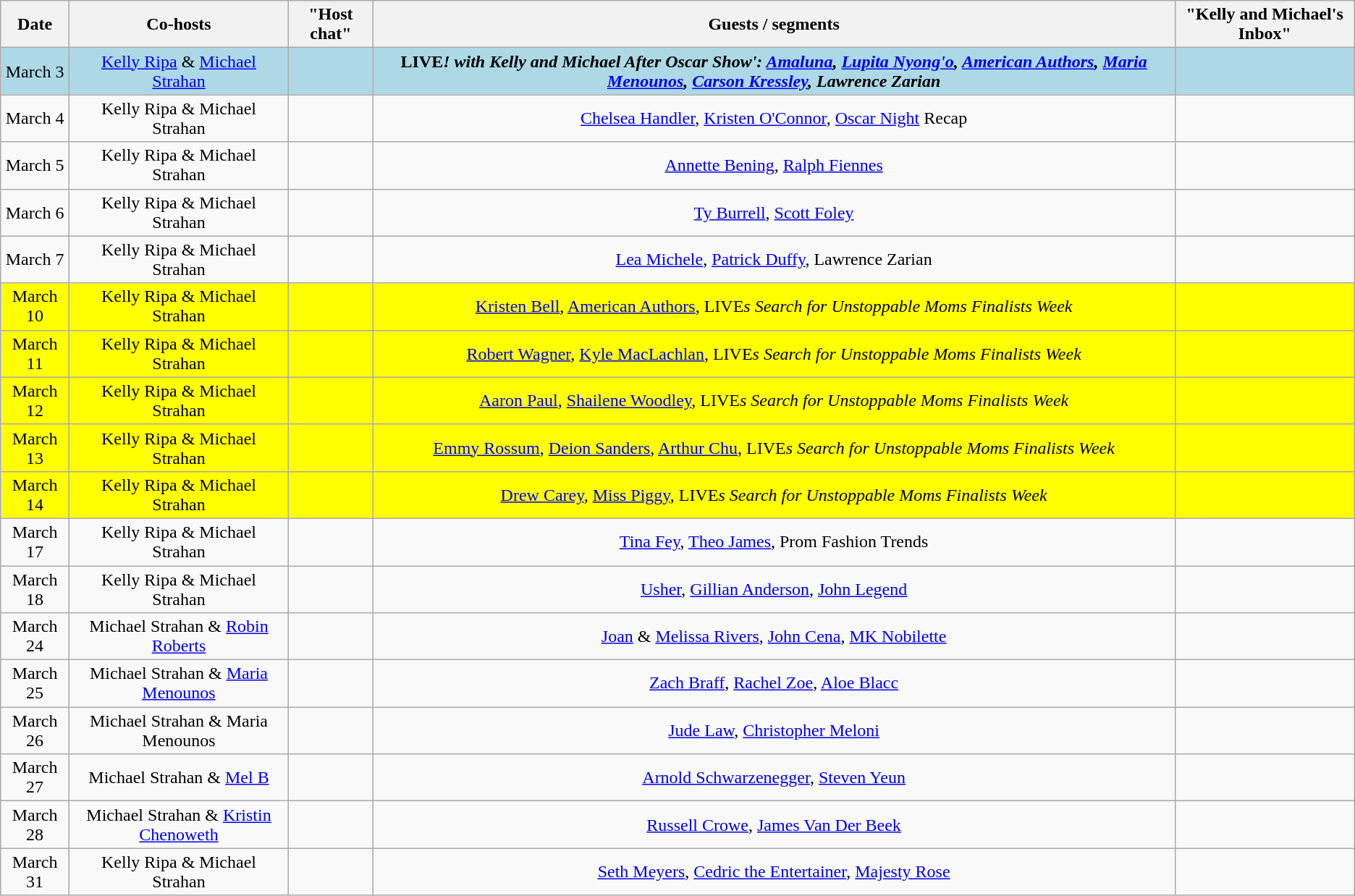<table class="wikitable sortable" style="text-align:center;">
<tr>
<th>Date</th>
<th>Co-hosts</th>
<th>"Host chat"</th>
<th>Guests / segments</th>
<th>"Kelly and Michael's Inbox"</th>
</tr>
<tr style="background:lightblue;">
<td>March 3</td>
<td><a href='#'>Kelly Ripa</a> & <a href='#'>Michael Strahan</a></td>
<td></td>
<td><strong>LIVE<em>! with Kelly and Michael After Oscar Show': <a href='#'>Amaluna</a>, <a href='#'>Lupita Nyong'o</a>, <a href='#'>American Authors</a>, <a href='#'>Maria Menounos</a>, <a href='#'>Carson Kressley</a>, Lawrence Zarian</td>
<td></td>
</tr>
<tr>
<td>March 4</td>
<td>Kelly Ripa & Michael Strahan</td>
<td></td>
<td><a href='#'>Chelsea Handler</a>, <a href='#'>Kristen O'Connor</a>, <a href='#'>Oscar Night</a> Recap</td>
<td></td>
</tr>
<tr>
<td>March 5</td>
<td>Kelly Ripa & Michael Strahan</td>
<td></td>
<td><a href='#'>Annette Bening</a>, <a href='#'>Ralph Fiennes</a></td>
<td></td>
</tr>
<tr>
<td>March 6</td>
<td>Kelly Ripa & Michael Strahan</td>
<td></td>
<td><a href='#'>Ty Burrell</a>, <a href='#'>Scott Foley</a></td>
<td></td>
</tr>
<tr>
<td>March 7</td>
<td>Kelly Ripa & Michael Strahan</td>
<td></td>
<td><a href='#'>Lea Michele</a>, <a href='#'>Patrick Duffy</a>, Lawrence Zarian</td>
<td></td>
</tr>
<tr style="background:yellow;">
<td>March 10</td>
<td>Kelly Ripa & Michael Strahan</td>
<td></td>
<td><a href='#'>Kristen Bell</a>, <a href='#'>American Authors</a>, </em>LIVE<em>s Search for Unstoppable Moms Finalists Week</td>
<td></td>
</tr>
<tr style="background:yellow;">
<td>March 11</td>
<td>Kelly Ripa & Michael Strahan</td>
<td></td>
<td><a href='#'>Robert Wagner</a>, <a href='#'>Kyle MacLachlan</a>, </em>LIVE<em>s Search for Unstoppable Moms Finalists Week</td>
<td></td>
</tr>
<tr style="background:yellow;">
<td>March 12</td>
<td>Kelly Ripa & Michael Strahan</td>
<td></td>
<td><a href='#'>Aaron Paul</a>, <a href='#'>Shailene Woodley</a>, </em>LIVE<em>s Search for Unstoppable Moms Finalists Week</td>
<td></td>
</tr>
<tr style="background:yellow;">
<td>March 13</td>
<td>Kelly Ripa & Michael Strahan</td>
<td></td>
<td><a href='#'>Emmy Rossum</a>, <a href='#'>Deion Sanders</a>, <a href='#'>Arthur Chu</a>, </em>LIVE<em>s Search for Unstoppable Moms Finalists Week</td>
<td></td>
</tr>
<tr style="background:yellow;">
<td>March 14</td>
<td>Kelly Ripa & Michael Strahan</td>
<td></td>
<td><a href='#'>Drew Carey</a>, <a href='#'>Miss Piggy</a>, </em>LIVE<em>s Search for Unstoppable Moms Finalists Week</td>
<td></td>
</tr>
<tr>
<td>March 17</td>
<td>Kelly Ripa & Michael Strahan</td>
<td></td>
<td><a href='#'>Tina Fey</a>, <a href='#'>Theo James</a>, Prom Fashion Trends</td>
<td></td>
</tr>
<tr>
<td>March 18</td>
<td>Kelly Ripa & Michael Strahan</td>
<td></td>
<td><a href='#'>Usher</a>, <a href='#'>Gillian Anderson</a>, <a href='#'>John Legend</a></td>
<td></td>
</tr>
<tr>
<td>March 24</td>
<td>Michael Strahan & <a href='#'>Robin Roberts</a></td>
<td></td>
<td><a href='#'>Joan</a> & <a href='#'>Melissa Rivers</a>, <a href='#'>John Cena</a>, <a href='#'>MK Nobilette</a></td>
<td></td>
</tr>
<tr>
<td>March 25</td>
<td>Michael Strahan & <a href='#'>Maria Menounos</a></td>
<td></td>
<td><a href='#'>Zach Braff</a>, <a href='#'>Rachel Zoe</a>, <a href='#'>Aloe Blacc</a></td>
<td></td>
</tr>
<tr>
<td>March 26</td>
<td>Michael Strahan & Maria Menounos</td>
<td></td>
<td><a href='#'>Jude Law</a>, <a href='#'>Christopher Meloni</a></td>
<td></td>
</tr>
<tr>
<td>March 27</td>
<td>Michael Strahan & <a href='#'>Mel B</a></td>
<td></td>
<td><a href='#'>Arnold Schwarzenegger</a>, <a href='#'>Steven Yeun</a></td>
<td></td>
</tr>
<tr>
<td>March 28</td>
<td>Michael Strahan & <a href='#'>Kristin Chenoweth</a></td>
<td></td>
<td><a href='#'>Russell Crowe</a>, <a href='#'>James Van Der Beek</a></td>
<td></td>
</tr>
<tr>
<td>March 31</td>
<td>Kelly Ripa & Michael Strahan</td>
<td></td>
<td><a href='#'>Seth Meyers</a>, <a href='#'>Cedric the Entertainer</a>, <a href='#'>Majesty Rose</a></td>
<td></td>
</tr>
</table>
